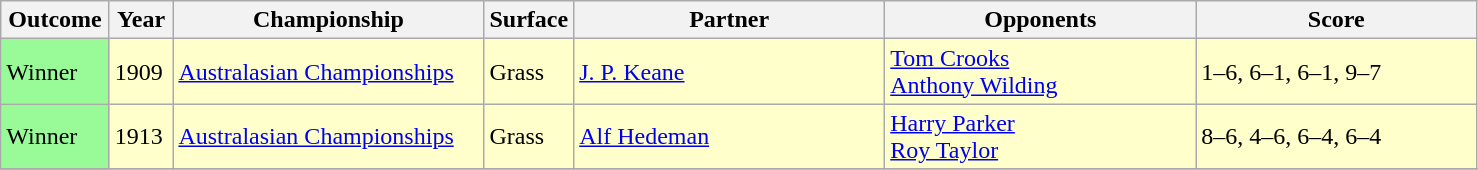<table class="sortable wikitable">
<tr>
<th style="width:65px">Outcome</th>
<th style="width:35px">Year</th>
<th style="width:200px">Championship</th>
<th style="width:50px">Surface</th>
<th style="width:200px">Partner</th>
<th style="width:200px">Opponents</th>
<th style="width:180px" class="unsortable">Score</th>
</tr>
<tr style="background:#ffc;">
<td style="background:#98fb98;">Winner</td>
<td>1909</td>
<td><a href='#'>Australasian Championships</a></td>
<td>Grass</td>
<td> <a href='#'>J. P. Keane</a></td>
<td> <a href='#'>Tom Crooks</a> <br>  <a href='#'>Anthony Wilding</a></td>
<td>1–6, 6–1, 6–1, 9–7</td>
</tr>
<tr style="background:#ffc;">
<td style="background:#98fb98;">Winner</td>
<td>1913</td>
<td><a href='#'>Australasian Championships</a></td>
<td>Grass</td>
<td> <a href='#'>Alf Hedeman</a></td>
<td> <a href='#'>Harry Parker</a> <br>  <a href='#'>Roy Taylor</a></td>
<td>8–6, 4–6, 6–4, 6–4</td>
</tr>
<tr style="background:#ffc;">
</tr>
</table>
